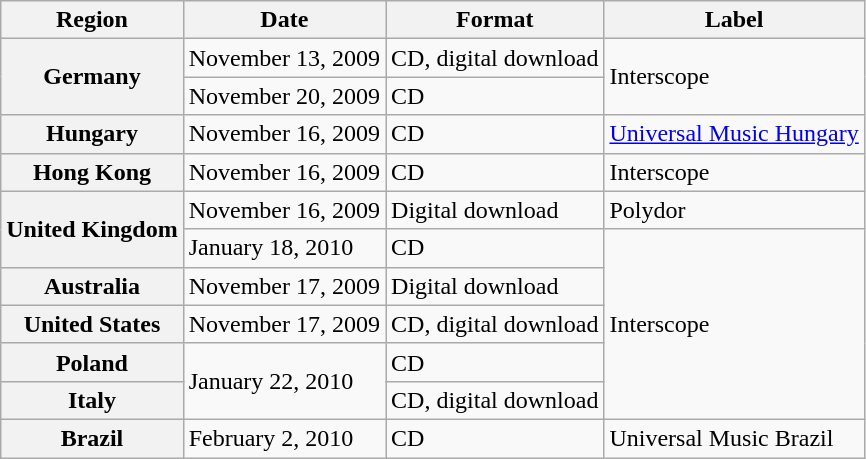<table class="wikitable sortable plainrowheaders">
<tr>
<th>Region</th>
<th>Date</th>
<th>Format</th>
<th>Label</th>
</tr>
<tr>
<th scope="row" rowspan="2">Germany</th>
<td>November 13, 2009</td>
<td>CD, digital download</td>
<td rowspan="2">Interscope</td>
</tr>
<tr>
<td>November 20, 2009</td>
<td>CD</td>
</tr>
<tr>
<th scope="row">Hungary</th>
<td>November 16, 2009</td>
<td>CD</td>
<td><a href='#'>Universal Music Hungary</a></td>
</tr>
<tr>
<th scope="row">Hong Kong</th>
<td>November 16, 2009</td>
<td>CD</td>
<td>Interscope</td>
</tr>
<tr>
<th scope="row" rowspan="2">United Kingdom</th>
<td>November 16, 2009</td>
<td>Digital download</td>
<td>Polydor</td>
</tr>
<tr>
<td>January 18, 2010</td>
<td>CD</td>
<td rowspan="5">Interscope</td>
</tr>
<tr>
<th scope="row">Australia</th>
<td>November 17, 2009</td>
<td>Digital download</td>
</tr>
<tr>
<th scope="row">United States</th>
<td>November 17, 2009</td>
<td>CD, digital download</td>
</tr>
<tr>
<th scope="row">Poland</th>
<td rowspan="2">January 22, 2010</td>
<td>CD</td>
</tr>
<tr>
<th scope="row">Italy</th>
<td>CD, digital download</td>
</tr>
<tr>
<th scope="row">Brazil</th>
<td>February 2, 2010</td>
<td>CD</td>
<td>Universal Music Brazil</td>
</tr>
</table>
